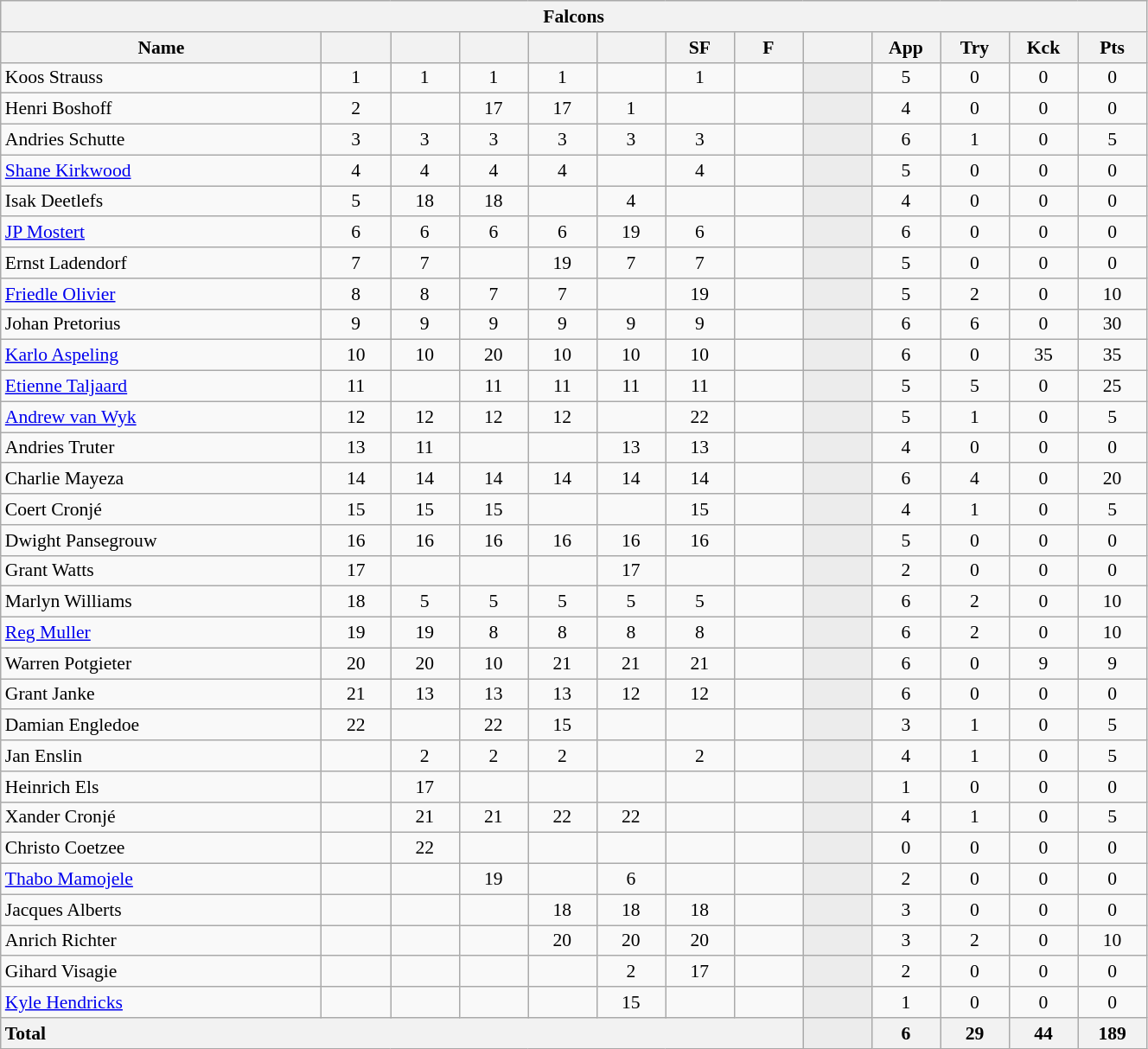<table class="wikitable collapsible collapsed sortable" style="text-align:center; font-size:90%; width:70%">
<tr>
<th colspan="100%">Falcons</th>
</tr>
<tr>
<th style="width:28%;">Name</th>
<th style="width:6%;"></th>
<th style="width:6%;"></th>
<th style="width:6%;"></th>
<th style="width:6%;"></th>
<th style="width:6%;"></th>
<th style="width:6%;">SF</th>
<th style="width:6%;">F</th>
<th style="width:6%;"></th>
<th style="width:6%;">App</th>
<th style="width:6%;">Try</th>
<th style="width:6%;">Kck</th>
<th style="width:6%;">Pts</th>
</tr>
<tr>
<td style="text-align:left;">Koos Strauss</td>
<td>1</td>
<td>1</td>
<td>1</td>
<td>1</td>
<td></td>
<td>1</td>
<td></td>
<td style="background:#ECECEC;"></td>
<td>5</td>
<td>0</td>
<td>0</td>
<td>0</td>
</tr>
<tr>
<td style="text-align:left;">Henri Boshoff</td>
<td>2</td>
<td></td>
<td>17 </td>
<td>17 </td>
<td>1</td>
<td></td>
<td></td>
<td style="background:#ECECEC;"></td>
<td>4</td>
<td>0</td>
<td>0</td>
<td>0</td>
</tr>
<tr>
<td style="text-align:left;">Andries Schutte</td>
<td>3</td>
<td>3</td>
<td>3</td>
<td>3</td>
<td>3</td>
<td>3</td>
<td></td>
<td style="background:#ECECEC;"></td>
<td>6</td>
<td>1</td>
<td>0</td>
<td>5</td>
</tr>
<tr>
<td style="text-align:left;"><a href='#'>Shane Kirkwood</a></td>
<td>4</td>
<td>4</td>
<td>4</td>
<td>4</td>
<td></td>
<td>4</td>
<td></td>
<td style="background:#ECECEC;"></td>
<td>5</td>
<td>0</td>
<td>0</td>
<td>0</td>
</tr>
<tr>
<td style="text-align:left;">Isak Deetlefs</td>
<td>5</td>
<td>18 </td>
<td>18 </td>
<td></td>
<td>4</td>
<td></td>
<td></td>
<td style="background:#ECECEC;"></td>
<td>4</td>
<td>0</td>
<td>0</td>
<td>0</td>
</tr>
<tr>
<td style="text-align:left;"><a href='#'>JP Mostert</a></td>
<td>6</td>
<td>6</td>
<td>6</td>
<td>6</td>
<td>19 </td>
<td>6</td>
<td></td>
<td style="background:#ECECEC;"></td>
<td>6</td>
<td>0</td>
<td>0</td>
<td>0</td>
</tr>
<tr>
<td style="text-align:left;">Ernst Ladendorf</td>
<td>7</td>
<td>7</td>
<td></td>
<td>19 </td>
<td>7</td>
<td>7</td>
<td></td>
<td style="background:#ECECEC;"></td>
<td>5</td>
<td>0</td>
<td>0</td>
<td>0</td>
</tr>
<tr>
<td style="text-align:left;"><a href='#'>Friedle Olivier</a></td>
<td>8</td>
<td>8</td>
<td>7</td>
<td>7</td>
<td></td>
<td>19 </td>
<td></td>
<td style="background:#ECECEC;"></td>
<td>5</td>
<td>2</td>
<td>0</td>
<td>10</td>
</tr>
<tr>
<td style="text-align:left;">Johan Pretorius</td>
<td>9</td>
<td>9</td>
<td>9</td>
<td>9</td>
<td>9</td>
<td>9</td>
<td></td>
<td style="background:#ECECEC;"></td>
<td>6</td>
<td>6</td>
<td>0</td>
<td>30</td>
</tr>
<tr>
<td style="text-align:left;"><a href='#'>Karlo Aspeling</a></td>
<td>10</td>
<td>10</td>
<td>20 </td>
<td>10</td>
<td>10</td>
<td>10</td>
<td></td>
<td style="background:#ECECEC;"></td>
<td>6</td>
<td>0</td>
<td>35</td>
<td>35</td>
</tr>
<tr>
<td style="text-align:left;"><a href='#'>Etienne Taljaard</a></td>
<td>11</td>
<td></td>
<td>11</td>
<td>11</td>
<td>11</td>
<td>11</td>
<td></td>
<td style="background:#ECECEC;"></td>
<td>5</td>
<td>5</td>
<td>0</td>
<td>25</td>
</tr>
<tr>
<td style="text-align:left;"><a href='#'>Andrew van Wyk</a></td>
<td>12</td>
<td>12</td>
<td>12</td>
<td>12</td>
<td></td>
<td>22 </td>
<td></td>
<td style="background:#ECECEC;"></td>
<td>5</td>
<td>1</td>
<td>0</td>
<td>5</td>
</tr>
<tr>
<td style="text-align:left;">Andries Truter</td>
<td>13</td>
<td>11</td>
<td></td>
<td></td>
<td>13</td>
<td>13</td>
<td></td>
<td style="background:#ECECEC;"></td>
<td>4</td>
<td>0</td>
<td>0</td>
<td>0</td>
</tr>
<tr>
<td style="text-align:left;">Charlie Mayeza</td>
<td>14</td>
<td>14</td>
<td>14</td>
<td>14</td>
<td>14</td>
<td>14</td>
<td></td>
<td style="background:#ECECEC;"></td>
<td>6</td>
<td>4</td>
<td>0</td>
<td>20</td>
</tr>
<tr>
<td style="text-align:left;">Coert Cronjé</td>
<td>15</td>
<td>15</td>
<td>15</td>
<td></td>
<td></td>
<td>15</td>
<td></td>
<td style="background:#ECECEC;"></td>
<td>4</td>
<td>1</td>
<td>0</td>
<td>5</td>
</tr>
<tr>
<td style="text-align:left;">Dwight Pansegrouw</td>
<td>16 </td>
<td>16 </td>
<td>16</td>
<td>16 </td>
<td>16 </td>
<td>16 </td>
<td></td>
<td style="background:#ECECEC;"></td>
<td>5</td>
<td>0</td>
<td>0</td>
<td>0</td>
</tr>
<tr>
<td style="text-align:left;">Grant Watts</td>
<td>17 </td>
<td></td>
<td></td>
<td></td>
<td>17 </td>
<td></td>
<td></td>
<td style="background:#ECECEC;"></td>
<td>2</td>
<td>0</td>
<td>0</td>
<td>0</td>
</tr>
<tr>
<td style="text-align:left;">Marlyn Williams</td>
<td>18 </td>
<td>5</td>
<td>5</td>
<td>5</td>
<td>5</td>
<td>5</td>
<td></td>
<td style="background:#ECECEC;"></td>
<td>6</td>
<td>2</td>
<td>0</td>
<td>10</td>
</tr>
<tr>
<td style="text-align:left;"><a href='#'>Reg Muller</a></td>
<td>19 </td>
<td>19 </td>
<td>8</td>
<td>8</td>
<td>8</td>
<td>8</td>
<td></td>
<td style="background:#ECECEC;"></td>
<td>6</td>
<td>2</td>
<td>0</td>
<td>10</td>
</tr>
<tr>
<td style="text-align:left;">Warren Potgieter</td>
<td>20 </td>
<td>20 </td>
<td>10</td>
<td>21 </td>
<td>21 </td>
<td>21 </td>
<td></td>
<td style="background:#ECECEC;"></td>
<td>6</td>
<td>0</td>
<td>9</td>
<td>9</td>
</tr>
<tr>
<td style="text-align:left;">Grant Janke</td>
<td>21 </td>
<td>13</td>
<td>13</td>
<td>13</td>
<td>12</td>
<td>12</td>
<td></td>
<td style="background:#ECECEC;"></td>
<td>6</td>
<td>0</td>
<td>0</td>
<td>0</td>
</tr>
<tr>
<td style="text-align:left;">Damian Engledoe</td>
<td>22 </td>
<td></td>
<td>22 </td>
<td>15</td>
<td></td>
<td></td>
<td></td>
<td style="background:#ECECEC;"></td>
<td>3</td>
<td>1</td>
<td>0</td>
<td>5</td>
</tr>
<tr>
<td style="text-align:left;">Jan Enslin</td>
<td></td>
<td>2</td>
<td>2</td>
<td>2</td>
<td></td>
<td>2</td>
<td></td>
<td style="background:#ECECEC;"></td>
<td>4</td>
<td>1</td>
<td>0</td>
<td>5</td>
</tr>
<tr>
<td style="text-align:left;">Heinrich Els</td>
<td></td>
<td>17 </td>
<td></td>
<td></td>
<td></td>
<td></td>
<td></td>
<td style="background:#ECECEC;"></td>
<td>1</td>
<td>0</td>
<td>0</td>
<td>0</td>
</tr>
<tr>
<td style="text-align:left;">Xander Cronjé</td>
<td></td>
<td>21 </td>
<td>21 </td>
<td>22 </td>
<td>22 </td>
<td></td>
<td></td>
<td style="background:#ECECEC;"></td>
<td>4</td>
<td>1</td>
<td>0</td>
<td>5</td>
</tr>
<tr>
<td style="text-align:left;">Christo Coetzee</td>
<td></td>
<td>22</td>
<td></td>
<td></td>
<td></td>
<td></td>
<td></td>
<td style="background:#ECECEC;"></td>
<td>0</td>
<td>0</td>
<td>0</td>
<td>0</td>
</tr>
<tr>
<td style="text-align:left;"><a href='#'>Thabo Mamojele</a></td>
<td></td>
<td></td>
<td>19 </td>
<td></td>
<td>6</td>
<td></td>
<td></td>
<td style="background:#ECECEC;"></td>
<td>2</td>
<td>0</td>
<td>0</td>
<td>0</td>
</tr>
<tr>
<td style="text-align:left;">Jacques Alberts</td>
<td></td>
<td></td>
<td></td>
<td>18 </td>
<td>18 </td>
<td>18 </td>
<td></td>
<td style="background:#ECECEC;"></td>
<td>3</td>
<td>0</td>
<td>0</td>
<td>0</td>
</tr>
<tr>
<td style="text-align:left;">Anrich Richter</td>
<td></td>
<td></td>
<td></td>
<td>20 </td>
<td>20 </td>
<td>20 </td>
<td></td>
<td style="background:#ECECEC;"></td>
<td>3</td>
<td>2</td>
<td>0</td>
<td>10</td>
</tr>
<tr>
<td style="text-align:left;">Gihard Visagie</td>
<td></td>
<td></td>
<td></td>
<td></td>
<td>2</td>
<td>17 </td>
<td></td>
<td style="background:#ECECEC;"></td>
<td>2</td>
<td>0</td>
<td>0</td>
<td>0</td>
</tr>
<tr>
<td style="text-align:left;"><a href='#'>Kyle Hendricks</a></td>
<td></td>
<td></td>
<td></td>
<td></td>
<td>15</td>
<td></td>
<td></td>
<td style="background:#ECECEC;"></td>
<td>1</td>
<td>0</td>
<td>0</td>
<td>0</td>
</tr>
<tr>
<th colspan="8" style="text-align:left;">Total</th>
<th style="background:#ECECEC;"></th>
<th>6</th>
<th>29</th>
<th>44</th>
<th>189</th>
</tr>
</table>
